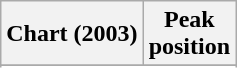<table class="wikitable sortable plainrowheaders" style="text-align:center">
<tr>
<th>Chart (2003)</th>
<th>Peak<br>position</th>
</tr>
<tr>
</tr>
<tr>
</tr>
<tr>
</tr>
</table>
